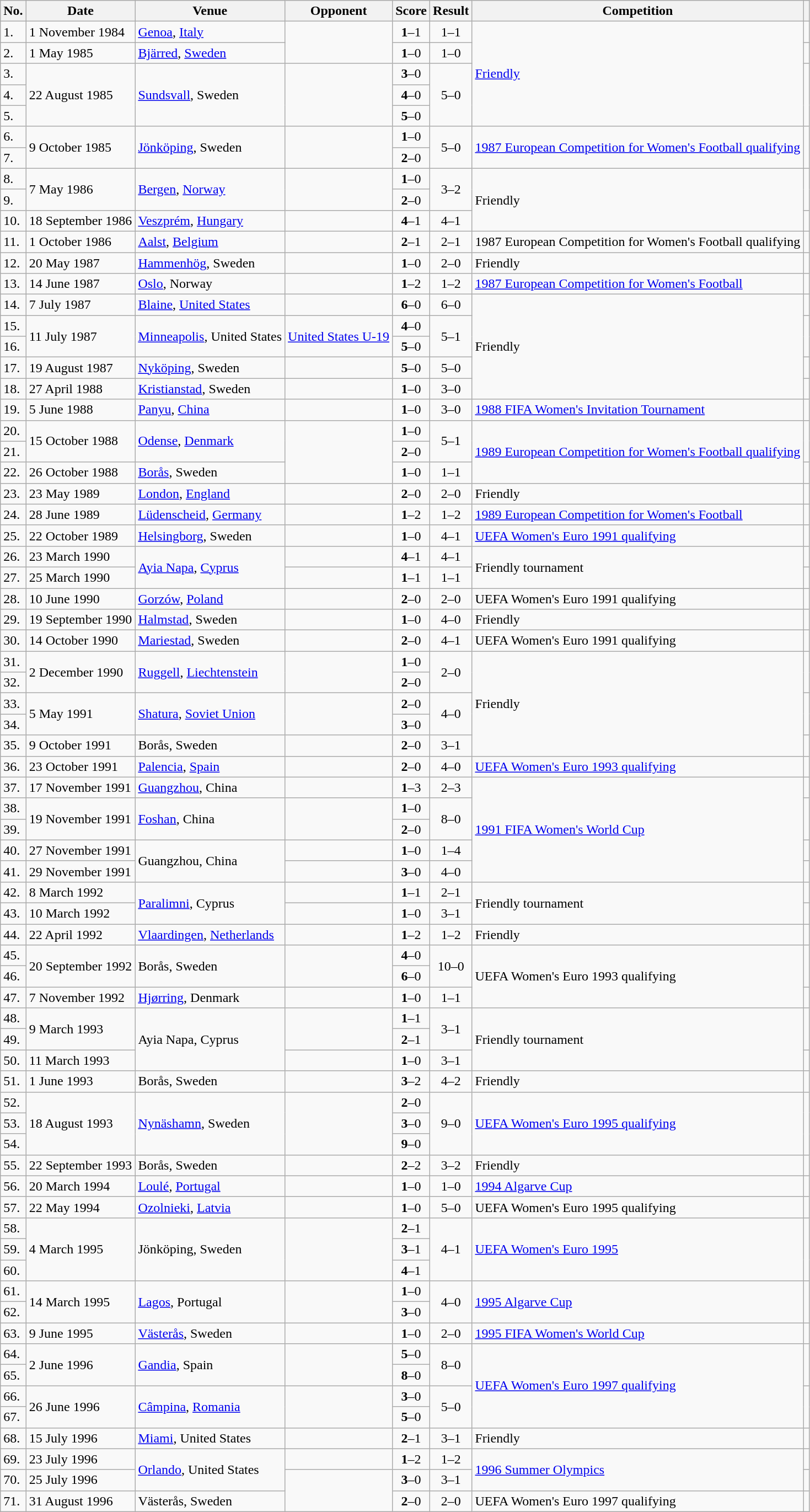<table class="wikitable">
<tr>
<th>No.</th>
<th>Date</th>
<th>Venue</th>
<th>Opponent</th>
<th>Score</th>
<th>Result</th>
<th>Competition</th>
<th></th>
</tr>
<tr>
<td>1.</td>
<td>1 November 1984</td>
<td><a href='#'>Genoa</a>, <a href='#'>Italy</a></td>
<td rowspan=2></td>
<td align=center><strong>1</strong>–1</td>
<td align=center>1–1</td>
<td rowspan=5><a href='#'>Friendly</a></td>
<td></td>
</tr>
<tr>
<td>2.</td>
<td>1 May 1985</td>
<td><a href='#'>Bjärred</a>, <a href='#'>Sweden</a></td>
<td align=center><strong>1</strong>–0</td>
<td align=center>1–0</td>
<td></td>
</tr>
<tr>
<td>3.</td>
<td rowspan=3>22 August 1985</td>
<td rowspan=3><a href='#'>Sundsvall</a>, Sweden</td>
<td rowspan=3></td>
<td align=center><strong>3</strong>–0</td>
<td rowspan=3 align=center>5–0</td>
<td rowspan=3></td>
</tr>
<tr>
<td>4.</td>
<td align=center><strong>4</strong>–0</td>
</tr>
<tr>
<td>5.</td>
<td align=center><strong>5</strong>–0</td>
</tr>
<tr>
<td>6.</td>
<td rowspan=2>9 October 1985</td>
<td rowspan=2><a href='#'>Jönköping</a>, Sweden</td>
<td rowspan=2></td>
<td align=center><strong>1</strong>–0</td>
<td rowspan=2 align=center>5–0</td>
<td rowspan=2><a href='#'>1987 European Competition for Women's Football qualifying</a></td>
<td rowspan=2></td>
</tr>
<tr>
<td>7.</td>
<td align=center><strong>2</strong>–0</td>
</tr>
<tr>
<td>8.</td>
<td rowspan=2>7 May 1986</td>
<td rowspan=2><a href='#'>Bergen</a>, <a href='#'>Norway</a></td>
<td rowspan=2></td>
<td align=center><strong>1</strong>–0</td>
<td rowspan=2 align=center>3–2</td>
<td rowspan=3>Friendly</td>
<td rowspan=2></td>
</tr>
<tr>
<td>9.</td>
<td align=center><strong>2</strong>–0</td>
</tr>
<tr>
<td>10.</td>
<td>18 September 1986</td>
<td><a href='#'>Veszprém</a>, <a href='#'>Hungary</a></td>
<td></td>
<td align=center><strong>4</strong>–1</td>
<td align=center>4–1</td>
<td></td>
</tr>
<tr>
<td>11.</td>
<td>1 October 1986</td>
<td><a href='#'>Aalst</a>, <a href='#'>Belgium</a></td>
<td></td>
<td align=center><strong>2</strong>–1</td>
<td align=center>2–1</td>
<td>1987 European Competition for Women's Football qualifying</td>
<td></td>
</tr>
<tr>
<td>12.</td>
<td>20 May 1987</td>
<td><a href='#'>Hammenhög</a>, Sweden</td>
<td></td>
<td align=center><strong>1</strong>–0</td>
<td align=center>2–0</td>
<td>Friendly</td>
<td></td>
</tr>
<tr>
<td>13.</td>
<td>14 June 1987</td>
<td><a href='#'>Oslo</a>, Norway</td>
<td></td>
<td align=center><strong>1</strong>–2</td>
<td align=center>1–2</td>
<td><a href='#'>1987 European Competition for Women's Football</a></td>
<td></td>
</tr>
<tr>
<td>14.</td>
<td>7 July 1987</td>
<td><a href='#'>Blaine</a>, <a href='#'>United States</a></td>
<td></td>
<td align=center><strong>6</strong>–0</td>
<td align=center>6–0</td>
<td rowspan=5>Friendly</td>
<td></td>
</tr>
<tr>
<td>15.</td>
<td rowspan=2>11 July 1987</td>
<td rowspan=2><a href='#'>Minneapolis</a>, United States</td>
<td rowspan=2> <a href='#'>United States U-19</a></td>
<td align=center><strong>4</strong>–0</td>
<td rowspan=2 align=center>5–1</td>
<td rowspan=2></td>
</tr>
<tr>
<td>16.</td>
<td align=center><strong>5</strong>–0</td>
</tr>
<tr>
<td>17.</td>
<td>19 August 1987</td>
<td><a href='#'>Nyköping</a>, Sweden</td>
<td></td>
<td align=center><strong>5</strong>–0</td>
<td align=center>5–0</td>
<td></td>
</tr>
<tr>
<td>18.</td>
<td>27 April 1988</td>
<td><a href='#'>Kristianstad</a>, Sweden</td>
<td></td>
<td align=center><strong>1</strong>–0</td>
<td align=center>3–0</td>
<td></td>
</tr>
<tr>
<td>19.</td>
<td>5 June 1988</td>
<td><a href='#'>Panyu</a>, <a href='#'>China</a></td>
<td></td>
<td align=center><strong>1</strong>–0</td>
<td align=center>3–0</td>
<td><a href='#'>1988 FIFA Women's Invitation Tournament</a></td>
<td></td>
</tr>
<tr>
<td>20.</td>
<td rowspan=2>15 October 1988</td>
<td rowspan=2><a href='#'>Odense</a>, <a href='#'>Denmark</a></td>
<td rowspan=3></td>
<td align=center><strong>1</strong>–0</td>
<td rowspan=2 align=center>5–1</td>
<td rowspan=3><a href='#'>1989 European Competition for Women's Football qualifying</a></td>
<td rowspan=2></td>
</tr>
<tr>
<td>21.</td>
<td align=center><strong>2</strong>–0</td>
</tr>
<tr>
<td>22.</td>
<td>26 October 1988</td>
<td><a href='#'>Borås</a>, Sweden</td>
<td align=center><strong>1</strong>–0</td>
<td align=center>1–1</td>
<td></td>
</tr>
<tr>
<td>23.</td>
<td>23 May 1989</td>
<td><a href='#'>London</a>, <a href='#'>England</a></td>
<td></td>
<td align=center><strong>2</strong>–0</td>
<td align=center>2–0</td>
<td>Friendly</td>
<td></td>
</tr>
<tr>
<td>24.</td>
<td>28 June 1989</td>
<td><a href='#'>Lüdenscheid</a>, <a href='#'>Germany</a></td>
<td></td>
<td align=center><strong>1</strong>–2</td>
<td align=center>1–2</td>
<td><a href='#'>1989 European Competition for Women's Football</a></td>
<td></td>
</tr>
<tr>
<td>25.</td>
<td>22 October 1989</td>
<td><a href='#'>Helsingborg</a>, Sweden</td>
<td></td>
<td align=center><strong>1</strong>–0</td>
<td align=center>4–1</td>
<td><a href='#'>UEFA Women's Euro 1991 qualifying</a></td>
<td></td>
</tr>
<tr>
<td>26.</td>
<td>23 March 1990</td>
<td rowspan=2><a href='#'>Ayia Napa</a>, <a href='#'>Cyprus</a></td>
<td></td>
<td align=center><strong>4</strong>–1</td>
<td align=center>4–1</td>
<td rowspan=2>Friendly tournament</td>
<td></td>
</tr>
<tr>
<td>27.</td>
<td>25 March 1990</td>
<td></td>
<td align=center><strong>1</strong>–1</td>
<td align=center>1–1</td>
<td></td>
</tr>
<tr>
<td>28.</td>
<td>10 June 1990</td>
<td><a href='#'>Gorzów</a>, <a href='#'>Poland</a></td>
<td></td>
<td align=center><strong>2</strong>–0</td>
<td align=center>2–0</td>
<td>UEFA Women's Euro 1991 qualifying</td>
<td></td>
</tr>
<tr>
<td>29.</td>
<td>19 September 1990</td>
<td><a href='#'>Halmstad</a>, Sweden</td>
<td></td>
<td align=center><strong>1</strong>–0</td>
<td align=center>4–0</td>
<td>Friendly</td>
<td></td>
</tr>
<tr>
<td>30.</td>
<td>14 October 1990</td>
<td><a href='#'>Mariestad</a>, Sweden</td>
<td></td>
<td align=center><strong>2</strong>–0</td>
<td align=center>4–1</td>
<td>UEFA Women's Euro 1991 qualifying</td>
<td></td>
</tr>
<tr>
<td>31.</td>
<td rowspan=2>2 December 1990</td>
<td rowspan=2><a href='#'>Ruggell</a>, <a href='#'>Liechtenstein</a></td>
<td rowspan=2></td>
<td align=center><strong>1</strong>–0</td>
<td rowspan=2 align=center>2–0</td>
<td rowspan=5>Friendly</td>
<td rowspan=2></td>
</tr>
<tr>
<td>32.</td>
<td align=center><strong>2</strong>–0</td>
</tr>
<tr>
<td>33.</td>
<td rowspan=2>5 May 1991</td>
<td rowspan=2><a href='#'>Shatura</a>, <a href='#'>Soviet Union</a></td>
<td rowspan=2></td>
<td align=center><strong>2</strong>–0</td>
<td rowspan=2 align=center>4–0</td>
<td rowspan=2></td>
</tr>
<tr>
<td>34.</td>
<td align=center><strong>3</strong>–0</td>
</tr>
<tr>
<td>35.</td>
<td>9 October 1991</td>
<td>Borås, Sweden</td>
<td></td>
<td align=center><strong>2</strong>–0</td>
<td align=center>3–1</td>
<td></td>
</tr>
<tr>
<td>36.</td>
<td>23 October 1991</td>
<td><a href='#'>Palencia</a>, <a href='#'>Spain</a></td>
<td></td>
<td align=center><strong>2</strong>–0</td>
<td align=center>4–0</td>
<td><a href='#'>UEFA Women's Euro 1993 qualifying</a></td>
<td></td>
</tr>
<tr>
<td>37.</td>
<td>17 November 1991</td>
<td><a href='#'>Guangzhou</a>, China</td>
<td></td>
<td align=center><strong>1</strong>–3</td>
<td align=center>2–3</td>
<td rowspan=5><a href='#'>1991 FIFA Women's World Cup</a></td>
<td></td>
</tr>
<tr>
<td>38.</td>
<td rowspan=2>19 November 1991</td>
<td rowspan=2><a href='#'>Foshan</a>, China</td>
<td rowspan=2></td>
<td align=center><strong>1</strong>–0</td>
<td rowspan=2 align=center>8–0</td>
<td rowspan=2></td>
</tr>
<tr>
<td>39.</td>
<td align=center><strong>2</strong>–0</td>
</tr>
<tr>
<td>40.</td>
<td>27 November 1991</td>
<td rowspan=2>Guangzhou, China</td>
<td></td>
<td align=center><strong>1</strong>–0</td>
<td align=center>1–4</td>
<td></td>
</tr>
<tr>
<td>41.</td>
<td>29 November 1991</td>
<td></td>
<td align=center><strong>3</strong>–0</td>
<td align=center>4–0</td>
<td></td>
</tr>
<tr>
<td>42.</td>
<td>8 March 1992</td>
<td rowspan=2><a href='#'>Paralimni</a>, Cyprus</td>
<td></td>
<td align=center><strong>1</strong>–1</td>
<td align=center>2–1</td>
<td rowspan=2>Friendly tournament</td>
<td></td>
</tr>
<tr>
<td>43.</td>
<td>10 March 1992</td>
<td></td>
<td align=center><strong>1</strong>–0</td>
<td align=center>3–1</td>
<td></td>
</tr>
<tr>
<td>44.</td>
<td>22 April 1992</td>
<td><a href='#'>Vlaardingen</a>, <a href='#'>Netherlands</a></td>
<td></td>
<td align=center><strong>1</strong>–2</td>
<td align=center>1–2</td>
<td>Friendly</td>
<td></td>
</tr>
<tr>
<td>45.</td>
<td rowspan=2>20 September 1992</td>
<td rowspan=2>Borås, Sweden</td>
<td rowspan=2></td>
<td align=center><strong>4</strong>–0</td>
<td rowspan=2 align=center>10–0</td>
<td rowspan=3>UEFA Women's Euro 1993 qualifying</td>
<td rowspan=2></td>
</tr>
<tr>
<td>46.</td>
<td align=center><strong>6</strong>–0</td>
</tr>
<tr>
<td>47.</td>
<td>7 November 1992</td>
<td><a href='#'>Hjørring</a>, Denmark</td>
<td></td>
<td align=center><strong>1</strong>–0</td>
<td align=center>1–1</td>
<td></td>
</tr>
<tr>
<td>48.</td>
<td rowspan=2>9 March 1993</td>
<td rowspan=3>Ayia Napa, Cyprus</td>
<td rowspan=2></td>
<td align=center><strong>1</strong>–1</td>
<td rowspan=2 align=center>3–1</td>
<td rowspan=3>Friendly tournament</td>
<td rowspan=2></td>
</tr>
<tr>
<td>49.</td>
<td align=center><strong>2</strong>–1</td>
</tr>
<tr>
<td>50.</td>
<td>11 March 1993</td>
<td></td>
<td align=center><strong>1</strong>–0</td>
<td align=center>3–1</td>
<td></td>
</tr>
<tr>
<td>51.</td>
<td>1 June 1993</td>
<td>Borås, Sweden</td>
<td></td>
<td align=center><strong>3</strong>–2</td>
<td align=center>4–2</td>
<td>Friendly</td>
<td></td>
</tr>
<tr>
<td>52.</td>
<td rowspan=3>18 August 1993</td>
<td rowspan=3><a href='#'>Nynäshamn</a>, Sweden</td>
<td rowspan=3></td>
<td align=center><strong>2</strong>–0</td>
<td rowspan=3 align=center>9–0</td>
<td rowspan=3><a href='#'>UEFA Women's Euro 1995 qualifying</a></td>
<td rowspan=3></td>
</tr>
<tr>
<td>53.</td>
<td align=center><strong>3</strong>–0</td>
</tr>
<tr>
<td>54.</td>
<td align=center><strong>9</strong>–0</td>
</tr>
<tr>
<td>55.</td>
<td>22 September 1993</td>
<td>Borås, Sweden</td>
<td></td>
<td align=center><strong>2</strong>–2</td>
<td align=center>3–2</td>
<td>Friendly</td>
<td></td>
</tr>
<tr>
<td>56.</td>
<td>20 March 1994</td>
<td><a href='#'>Loulé</a>, <a href='#'>Portugal</a></td>
<td></td>
<td align=center><strong>1</strong>–0</td>
<td align=center>1–0</td>
<td><a href='#'>1994 Algarve Cup</a></td>
<td></td>
</tr>
<tr>
<td>57.</td>
<td>22 May 1994</td>
<td><a href='#'>Ozolnieki</a>, <a href='#'>Latvia</a></td>
<td></td>
<td align=center><strong>1</strong>–0</td>
<td align=center>5–0</td>
<td>UEFA Women's Euro 1995 qualifying</td>
<td></td>
</tr>
<tr>
<td>58.</td>
<td rowspan=3>4 March 1995</td>
<td rowspan=3>Jönköping, Sweden</td>
<td rowspan=3></td>
<td align=center><strong>2</strong>–1</td>
<td rowspan=3 align=center>4–1</td>
<td rowspan=3><a href='#'>UEFA Women's Euro 1995</a></td>
<td rowspan=3></td>
</tr>
<tr>
<td>59.</td>
<td align=center><strong>3</strong>–1</td>
</tr>
<tr>
<td>60.</td>
<td align=center><strong>4</strong>–1</td>
</tr>
<tr>
<td>61.</td>
<td rowspan=2>14 March 1995</td>
<td rowspan=2><a href='#'>Lagos</a>, Portugal</td>
<td rowspan=2></td>
<td align=center><strong>1</strong>–0</td>
<td rowspan=2 align=center>4–0</td>
<td rowspan=2><a href='#'>1995 Algarve Cup</a></td>
<td rowspan=2></td>
</tr>
<tr>
<td>62.</td>
<td align=center><strong>3</strong>–0</td>
</tr>
<tr>
<td>63.</td>
<td>9 June 1995</td>
<td><a href='#'>Västerås</a>, Sweden</td>
<td></td>
<td align=center><strong>1</strong>–0</td>
<td align=center>2–0</td>
<td><a href='#'>1995 FIFA Women's World Cup</a></td>
<td></td>
</tr>
<tr>
<td>64.</td>
<td rowspan=2>2 June 1996</td>
<td rowspan=2><a href='#'>Gandia</a>, Spain</td>
<td rowspan=2></td>
<td align=center><strong>5</strong>–0</td>
<td rowspan=2 align=center>8–0</td>
<td rowspan=4><a href='#'>UEFA Women's Euro 1997 qualifying</a></td>
<td rowspan=2></td>
</tr>
<tr>
<td>65.</td>
<td align=center><strong>8</strong>–0</td>
</tr>
<tr>
<td>66.</td>
<td rowspan=2>26 June 1996</td>
<td rowspan=2><a href='#'>Câmpina</a>, <a href='#'>Romania</a></td>
<td rowspan=2></td>
<td align=center><strong>3</strong>–0</td>
<td rowspan=2 align=center>5–0</td>
<td rowspan=2></td>
</tr>
<tr>
<td>67.</td>
<td align=center><strong>5</strong>–0</td>
</tr>
<tr>
<td>68.</td>
<td>15 July 1996</td>
<td><a href='#'>Miami</a>, United States</td>
<td></td>
<td align=center><strong>2</strong>–1</td>
<td align=center>3–1</td>
<td>Friendly</td>
<td></td>
</tr>
<tr>
<td>69.</td>
<td>23 July 1996</td>
<td rowspan=2><a href='#'>Orlando</a>, United States</td>
<td></td>
<td align=center><strong>1</strong>–2</td>
<td align=center>1–2</td>
<td rowspan=2><a href='#'>1996 Summer Olympics</a></td>
<td></td>
</tr>
<tr>
<td>70.</td>
<td>25 July 1996</td>
<td rowspan=2></td>
<td align=center><strong>3</strong>–0</td>
<td align=center>3–1</td>
<td></td>
</tr>
<tr>
<td>71.</td>
<td>31 August 1996</td>
<td>Västerås, Sweden</td>
<td align=center><strong>2</strong>–0</td>
<td align=center>2–0</td>
<td>UEFA Women's Euro 1997 qualifying</td>
<td></td>
</tr>
</table>
